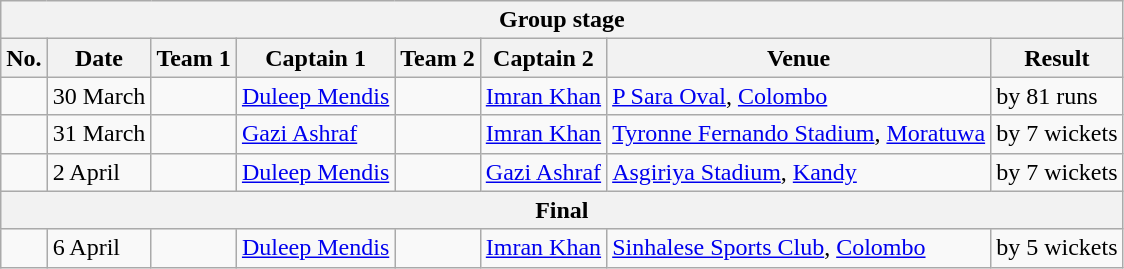<table class="wikitable">
<tr>
<th colspan="9">Group stage</th>
</tr>
<tr>
<th>No.</th>
<th>Date</th>
<th>Team 1</th>
<th>Captain 1</th>
<th>Team 2</th>
<th>Captain 2</th>
<th>Venue</th>
<th>Result</th>
</tr>
<tr>
<td></td>
<td>30 March</td>
<td></td>
<td><a href='#'>Duleep Mendis</a></td>
<td></td>
<td><a href='#'>Imran Khan</a></td>
<td><a href='#'>P Sara Oval</a>, <a href='#'>Colombo</a></td>
<td> by 81 runs</td>
</tr>
<tr>
<td></td>
<td>31 March</td>
<td></td>
<td><a href='#'>Gazi Ashraf</a></td>
<td></td>
<td><a href='#'>Imran Khan</a></td>
<td><a href='#'>Tyronne Fernando Stadium</a>, <a href='#'>Moratuwa</a></td>
<td> by 7 wickets</td>
</tr>
<tr>
<td></td>
<td>2 April</td>
<td></td>
<td><a href='#'>Duleep Mendis</a></td>
<td></td>
<td><a href='#'>Gazi Ashraf</a></td>
<td><a href='#'>Asgiriya Stadium</a>, <a href='#'>Kandy</a></td>
<td> by 7 wickets</td>
</tr>
<tr>
<th colspan="9">Final</th>
</tr>
<tr>
<td></td>
<td>6 April</td>
<td></td>
<td><a href='#'>Duleep Mendis</a></td>
<td></td>
<td><a href='#'>Imran Khan</a></td>
<td><a href='#'>Sinhalese Sports Club</a>, <a href='#'>Colombo</a></td>
<td> by 5 wickets</td>
</tr>
</table>
